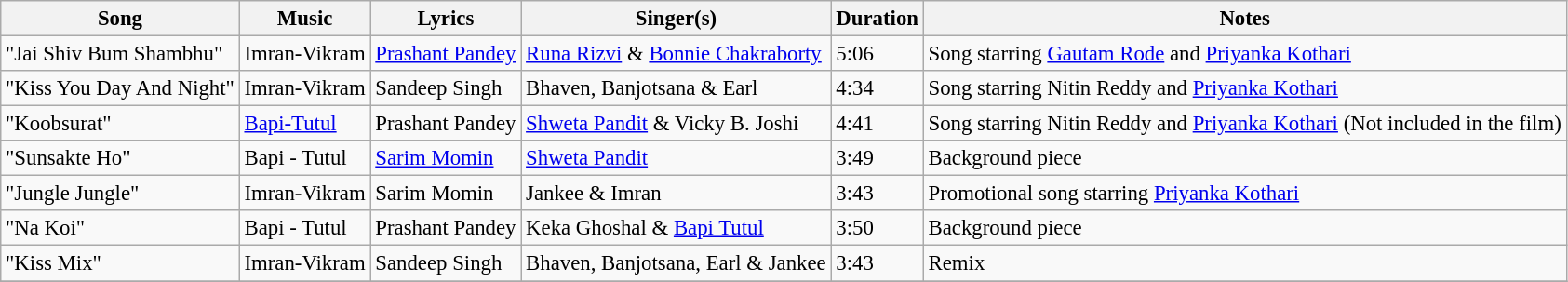<table class="wikitable" style="font-size:95%;">
<tr>
<th>Song</th>
<th>Music</th>
<th>Lyrics</th>
<th>Singer(s)</th>
<th>Duration</th>
<th>Notes</th>
</tr>
<tr>
<td>"Jai Shiv Bum Shambhu"</td>
<td>Imran-Vikram</td>
<td><a href='#'>Prashant Pandey</a></td>
<td><a href='#'>Runa Rizvi</a> & <a href='#'>Bonnie Chakraborty</a></td>
<td>5:06</td>
<td>Song starring <a href='#'>Gautam Rode</a> and <a href='#'>Priyanka Kothari</a></td>
</tr>
<tr>
<td>"Kiss You Day And Night"</td>
<td>Imran-Vikram</td>
<td>Sandeep Singh</td>
<td>Bhaven, Banjotsana & Earl</td>
<td>4:34</td>
<td>Song starring Nitin Reddy and <a href='#'>Priyanka Kothari</a></td>
</tr>
<tr>
<td>"Koobsurat"</td>
<td><a href='#'>Bapi-Tutul</a></td>
<td>Prashant Pandey</td>
<td><a href='#'>Shweta Pandit</a> & Vicky B. Joshi</td>
<td>4:41</td>
<td>Song starring Nitin Reddy and <a href='#'>Priyanka Kothari</a> (Not included in the film)</td>
</tr>
<tr>
<td>"Sunsakte Ho"</td>
<td>Bapi - Tutul</td>
<td><a href='#'>Sarim Momin</a></td>
<td><a href='#'>Shweta Pandit</a></td>
<td>3:49</td>
<td>Background piece</td>
</tr>
<tr>
<td>"Jungle Jungle"</td>
<td>Imran-Vikram</td>
<td>Sarim Momin</td>
<td>Jankee & Imran</td>
<td>3:43</td>
<td>Promotional song starring <a href='#'>Priyanka Kothari</a></td>
</tr>
<tr>
<td>"Na Koi"</td>
<td>Bapi - Tutul</td>
<td>Prashant Pandey</td>
<td>Keka Ghoshal & <a href='#'>Bapi Tutul</a></td>
<td>3:50</td>
<td>Background piece</td>
</tr>
<tr>
<td>"Kiss Mix"</td>
<td>Imran-Vikram</td>
<td>Sandeep Singh</td>
<td>Bhaven, Banjotsana, Earl & Jankee</td>
<td>3:43</td>
<td>Remix</td>
</tr>
<tr>
</tr>
</table>
